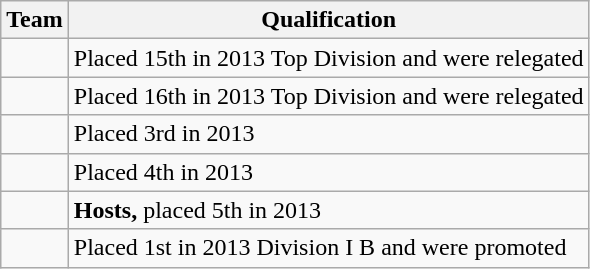<table class="wikitable">
<tr>
<th>Team</th>
<th>Qualification</th>
</tr>
<tr>
<td></td>
<td>Placed 15th in 2013 Top Division and were relegated</td>
</tr>
<tr>
<td></td>
<td>Placed 16th in 2013 Top Division and were relegated</td>
</tr>
<tr>
<td></td>
<td>Placed 3rd in 2013</td>
</tr>
<tr>
<td></td>
<td>Placed 4th in 2013</td>
</tr>
<tr>
<td></td>
<td><strong>Hosts,</strong> placed 5th in 2013</td>
</tr>
<tr>
<td></td>
<td>Placed 1st in 2013 Division I B and were promoted</td>
</tr>
</table>
